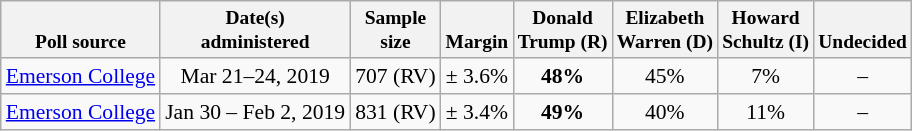<table class="wikitable" style="font-size:90%;text-align:center;">
<tr valign=bottom style="font-size:90%;">
<th>Poll source</th>
<th>Date(s)<br>administered</th>
<th>Sample<br>size</th>
<th>Margin<br></th>
<th>Donald<br>Trump (R)</th>
<th>Elizabeth<br>Warren (D)</th>
<th>Howard<br>Schultz (I)</th>
<th>Undecided</th>
</tr>
<tr>
<td style="text-align:left;"><a href='#'>Emerson College</a></td>
<td>Mar 21–24, 2019</td>
<td>707 (RV)</td>
<td>± 3.6%</td>
<td><strong>48%</strong></td>
<td>45%</td>
<td>7%</td>
<td>–</td>
</tr>
<tr>
<td style="text-align:left;"><a href='#'>Emerson College</a></td>
<td>Jan 30 – Feb 2, 2019</td>
<td>831 (RV)</td>
<td>± 3.4%</td>
<td><strong>49%</strong></td>
<td>40%</td>
<td>11%</td>
<td>–</td>
</tr>
</table>
